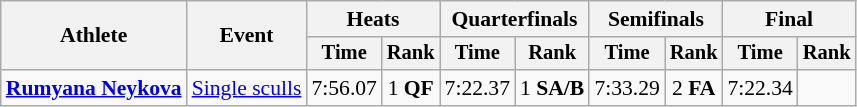<table class="wikitable" style="font-size:90%">
<tr>
<th rowspan="2">Athlete</th>
<th rowspan="2">Event</th>
<th colspan="2">Heats</th>
<th colspan="2">Quarterfinals</th>
<th colspan="2">Semifinals</th>
<th colspan="2">Final</th>
</tr>
<tr style="font-size:95%">
<th>Time</th>
<th>Rank</th>
<th>Time</th>
<th>Rank</th>
<th>Time</th>
<th>Rank</th>
<th>Time</th>
<th>Rank</th>
</tr>
<tr align=center>
<td align=left><strong><a href='#'>Rumyana Neykova</a></strong></td>
<td align=left><a href='#'>Single sculls</a></td>
<td>7:56.07</td>
<td>1 <strong>QF</strong></td>
<td>7:22.37</td>
<td>1 <strong>SA/B</strong></td>
<td>7:33.29</td>
<td>2 <strong>FA</strong></td>
<td>7:22.34</td>
<td></td>
</tr>
</table>
